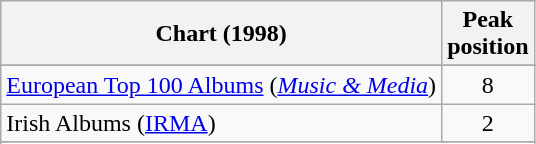<table class="wikitable sortable plainrowheaders">
<tr>
<th>Chart (1998)</th>
<th>Peak<br>position</th>
</tr>
<tr>
</tr>
<tr>
</tr>
<tr>
</tr>
<tr>
<td align="left"><a href='#'>European Top 100 Albums</a> (<em><a href='#'>Music & Media</a></em>)</td>
<td style="text-align:center;">8</td>
</tr>
<tr>
<td>Irish Albums (<a href='#'>IRMA</a>)</td>
<td style="text-align:center;">2</td>
</tr>
<tr>
</tr>
<tr>
</tr>
<tr>
</tr>
<tr>
</tr>
</table>
